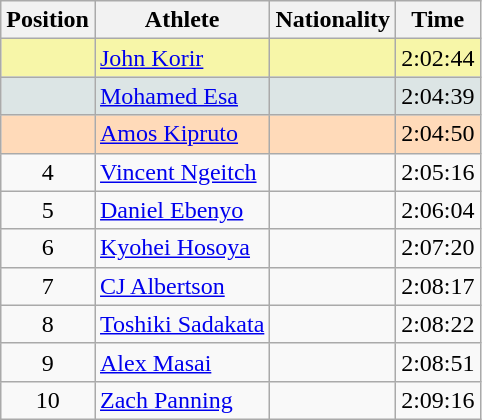<table class="wikitable sortable">
<tr>
<th scope="col">Position</th>
<th scope="col">Athlete</th>
<th scope="col">Nationality</th>
<th scope="col">Time</th>
</tr>
<tr bgcolor="#F7F6A8">
<td align=center></td>
<td><a href='#'>John Korir</a></td>
<td></td>
<td>2:02:44</td>
</tr>
<tr bgcolor="#DCE5E5">
<td align=center></td>
<td><a href='#'>Mohamed Esa</a></td>
<td></td>
<td>2:04:39</td>
</tr>
<tr bgcolor="#FFDAB9">
<td align=center></td>
<td><a href='#'>Amos Kipruto</a></td>
<td></td>
<td>2:04:50</td>
</tr>
<tr>
<td align=center>4</td>
<td><a href='#'>Vincent Ngeitch</a></td>
<td></td>
<td>2:05:16</td>
</tr>
<tr>
<td align=center>5</td>
<td><a href='#'>Daniel Ebenyo</a></td>
<td></td>
<td>2:06:04</td>
</tr>
<tr>
<td align=center>6</td>
<td><a href='#'>Kyohei Hosoya</a></td>
<td></td>
<td>2:07:20</td>
</tr>
<tr>
<td align=center>7</td>
<td><a href='#'>CJ Albertson</a></td>
<td></td>
<td>2:08:17</td>
</tr>
<tr>
<td align=center>8</td>
<td><a href='#'>Toshiki Sadakata</a></td>
<td></td>
<td>2:08:22</td>
</tr>
<tr>
<td align=center>9</td>
<td><a href='#'>Alex Masai</a></td>
<td></td>
<td>2:08:51</td>
</tr>
<tr>
<td align=center>10</td>
<td><a href='#'>Zach Panning</a></td>
<td></td>
<td>2:09:16</td>
</tr>
</table>
